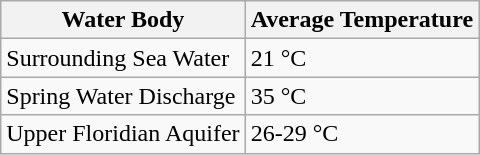<table class="wikitable">
<tr>
<th>Water Body</th>
<th>Average Temperature</th>
</tr>
<tr>
<td>Surrounding Sea Water</td>
<td>21 °C</td>
</tr>
<tr>
<td>Spring Water Discharge</td>
<td>35 °C</td>
</tr>
<tr>
<td>Upper Floridian Aquifer</td>
<td>26-29 °C</td>
</tr>
</table>
